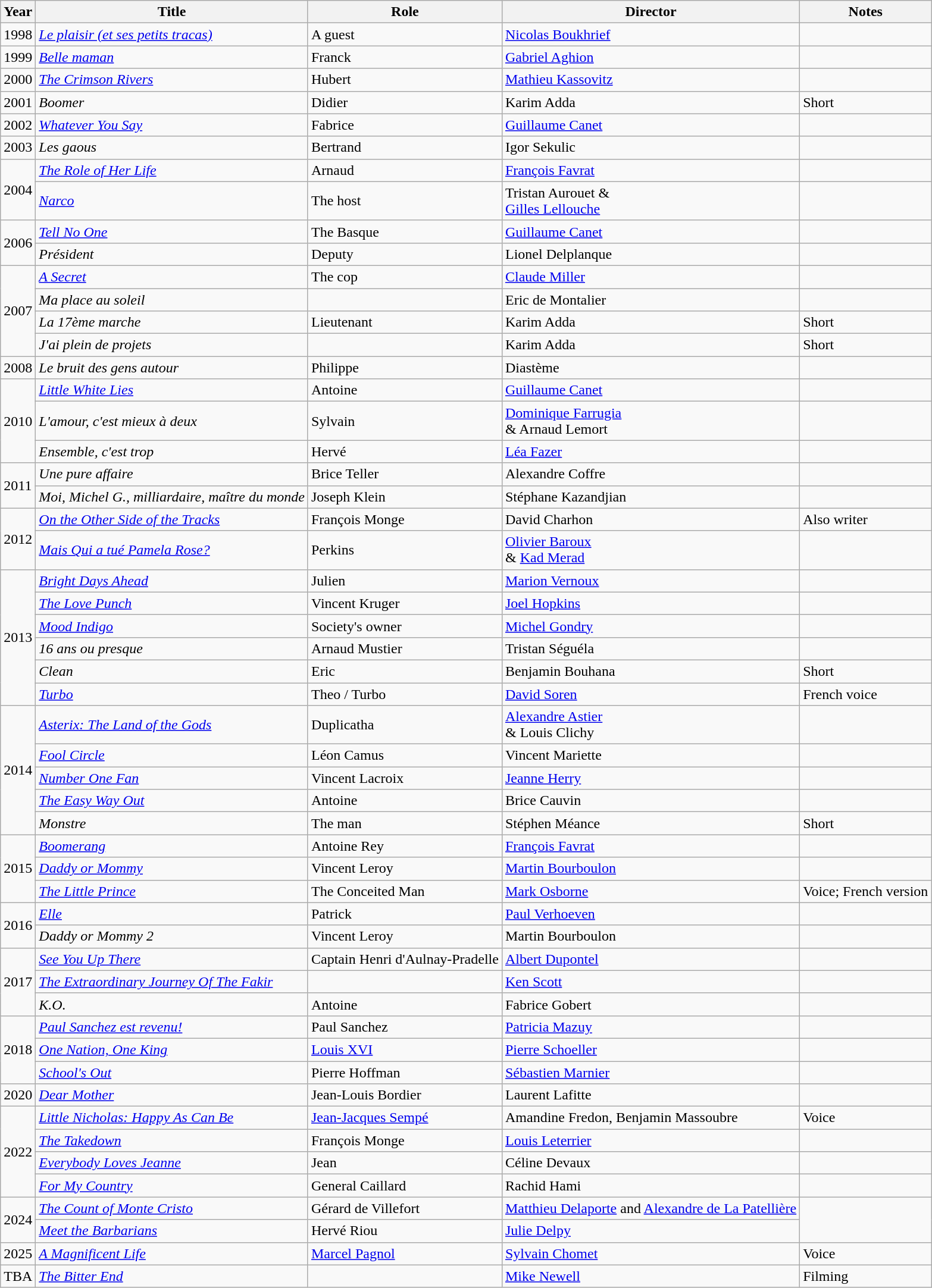<table class="wikitable sortable">
<tr>
<th>Year</th>
<th>Title</th>
<th>Role</th>
<th>Director</th>
<th class="unsortable">Notes</th>
</tr>
<tr>
<td>1998</td>
<td><em><a href='#'>Le plaisir (et ses petits tracas)</a></em></td>
<td>A guest</td>
<td><a href='#'>Nicolas Boukhrief</a></td>
<td></td>
</tr>
<tr>
<td>1999</td>
<td><em><a href='#'>Belle maman</a></em></td>
<td>Franck</td>
<td><a href='#'>Gabriel Aghion</a></td>
<td></td>
</tr>
<tr>
<td>2000</td>
<td><em><a href='#'>The Crimson Rivers</a></em></td>
<td>Hubert</td>
<td><a href='#'>Mathieu Kassovitz</a></td>
<td></td>
</tr>
<tr>
<td>2001</td>
<td><em>Boomer</em></td>
<td>Didier</td>
<td>Karim Adda</td>
<td>Short</td>
</tr>
<tr>
<td>2002</td>
<td><em><a href='#'>Whatever You Say</a></em></td>
<td>Fabrice</td>
<td><a href='#'>Guillaume Canet</a></td>
<td></td>
</tr>
<tr>
<td>2003</td>
<td><em>Les gaous</em></td>
<td>Bertrand</td>
<td>Igor Sekulic</td>
<td></td>
</tr>
<tr>
<td rowspan=2>2004</td>
<td><em><a href='#'>The Role of Her Life</a></em></td>
<td>Arnaud</td>
<td><a href='#'>François Favrat</a></td>
<td></td>
</tr>
<tr>
<td><em><a href='#'>Narco</a></em></td>
<td>The host</td>
<td>Tristan Aurouet &<br> <a href='#'>Gilles Lellouche</a></td>
<td></td>
</tr>
<tr>
<td rowspan=2>2006</td>
<td><em><a href='#'>Tell No One</a></em></td>
<td>The Basque</td>
<td><a href='#'>Guillaume Canet</a></td>
<td></td>
</tr>
<tr>
<td><em>Président</em></td>
<td>Deputy</td>
<td>Lionel Delplanque</td>
<td></td>
</tr>
<tr>
<td rowspan=4>2007</td>
<td><em><a href='#'>A Secret</a></em></td>
<td>The cop</td>
<td><a href='#'>Claude Miller</a></td>
<td></td>
</tr>
<tr>
<td><em>Ma place au soleil</em></td>
<td></td>
<td>Eric de Montalier</td>
<td></td>
</tr>
<tr>
<td><em>La 17ème marche</em></td>
<td>Lieutenant</td>
<td>Karim Adda</td>
<td>Short</td>
</tr>
<tr>
<td><em>J'ai plein de projets</em></td>
<td></td>
<td>Karim Adda</td>
<td>Short</td>
</tr>
<tr>
<td>2008</td>
<td><em>Le bruit des gens autour</em></td>
<td>Philippe</td>
<td>Diastème</td>
<td></td>
</tr>
<tr>
<td rowspan=3>2010</td>
<td><em><a href='#'>Little White Lies</a></em></td>
<td>Antoine</td>
<td><a href='#'>Guillaume Canet</a></td>
<td></td>
</tr>
<tr>
<td><em>L'amour, c'est mieux à deux</em></td>
<td>Sylvain</td>
<td><a href='#'>Dominique Farrugia</a> <br>& Arnaud Lemort</td>
<td></td>
</tr>
<tr>
<td><em>Ensemble, c'est trop</em></td>
<td>Hervé</td>
<td><a href='#'>Léa Fazer</a></td>
<td></td>
</tr>
<tr>
<td rowspan=2>2011</td>
<td><em>Une pure affaire</em></td>
<td>Brice Teller</td>
<td>Alexandre Coffre</td>
<td></td>
</tr>
<tr>
<td><em>Moi, Michel G., milliardaire, maître du monde</em></td>
<td>Joseph Klein</td>
<td>Stéphane Kazandjian</td>
<td></td>
</tr>
<tr>
<td rowspan=2>2012</td>
<td><em><a href='#'>On the Other Side of the Tracks</a></em></td>
<td>François Monge</td>
<td>David Charhon</td>
<td>Also writer</td>
</tr>
<tr>
<td><em><a href='#'>Mais Qui a tué Pamela Rose?</a></em></td>
<td>Perkins</td>
<td><a href='#'>Olivier Baroux</a> <br>& <a href='#'>Kad Merad</a></td>
<td></td>
</tr>
<tr>
<td rowspan=6>2013</td>
<td><em><a href='#'>Bright Days Ahead</a></em></td>
<td>Julien</td>
<td><a href='#'>Marion Vernoux</a></td>
<td></td>
</tr>
<tr>
<td><em><a href='#'>The Love Punch</a></em></td>
<td>Vincent Kruger</td>
<td><a href='#'>Joel Hopkins</a></td>
<td></td>
</tr>
<tr>
<td><em><a href='#'>Mood Indigo</a></em></td>
<td>Society's owner</td>
<td><a href='#'>Michel Gondry</a></td>
<td></td>
</tr>
<tr>
<td><em>16 ans ou presque</em></td>
<td>Arnaud Mustier</td>
<td>Tristan Séguéla</td>
<td></td>
</tr>
<tr>
<td><em>Clean</em></td>
<td>Eric</td>
<td>Benjamin Bouhana</td>
<td>Short</td>
</tr>
<tr>
<td><em><a href='#'>Turbo</a></em></td>
<td>Theo / Turbo</td>
<td><a href='#'>David Soren</a></td>
<td>French voice</td>
</tr>
<tr>
<td rowspan=5>2014</td>
<td><em><a href='#'>Asterix: The Land of the Gods</a></em></td>
<td>Duplicatha</td>
<td><a href='#'>Alexandre Astier</a> <br>& Louis Clichy</td>
<td></td>
</tr>
<tr>
<td><em><a href='#'>Fool Circle</a></em></td>
<td>Léon Camus</td>
<td>Vincent Mariette</td>
<td></td>
</tr>
<tr>
<td><em><a href='#'>Number One Fan</a></em></td>
<td>Vincent Lacroix</td>
<td><a href='#'>Jeanne Herry</a></td>
<td></td>
</tr>
<tr>
<td><em><a href='#'>The Easy Way Out</a></em></td>
<td>Antoine</td>
<td>Brice Cauvin</td>
<td></td>
</tr>
<tr>
<td><em>Monstre</em></td>
<td>The man</td>
<td>Stéphen Méance</td>
<td>Short</td>
</tr>
<tr>
<td rowspan=3>2015</td>
<td><em><a href='#'>Boomerang</a></em></td>
<td>Antoine Rey</td>
<td><a href='#'>François Favrat</a></td>
<td></td>
</tr>
<tr>
<td><em><a href='#'>Daddy or Mommy</a></em></td>
<td>Vincent Leroy</td>
<td><a href='#'>Martin Bourboulon</a></td>
<td></td>
</tr>
<tr>
<td><em><a href='#'>The Little Prince</a></em></td>
<td>The Conceited Man</td>
<td><a href='#'>Mark Osborne</a></td>
<td>Voice; French version</td>
</tr>
<tr>
<td rowspan=2>2016</td>
<td><em><a href='#'>Elle</a></em></td>
<td>Patrick</td>
<td><a href='#'>Paul Verhoeven</a></td>
<td></td>
</tr>
<tr>
<td><em>Daddy or Mommy 2</em></td>
<td>Vincent Leroy</td>
<td>Martin Bourboulon</td>
<td></td>
</tr>
<tr>
<td rowspan=3>2017</td>
<td><em><a href='#'>See You Up There</a></em></td>
<td>Captain Henri d'Aulnay-Pradelle</td>
<td><a href='#'>Albert Dupontel</a></td>
<td></td>
</tr>
<tr>
<td><em><a href='#'>The Extraordinary Journey Of The Fakir</a></em></td>
<td></td>
<td><a href='#'>Ken Scott</a></td>
<td></td>
</tr>
<tr>
<td><em>K.O.</em></td>
<td>Antoine</td>
<td>Fabrice Gobert</td>
<td></td>
</tr>
<tr>
<td rowspan=3>2018</td>
<td><em><a href='#'>Paul Sanchez est revenu!</a></em></td>
<td>Paul Sanchez</td>
<td><a href='#'>Patricia Mazuy</a></td>
<td></td>
</tr>
<tr>
<td><em><a href='#'>One Nation, One King</a></em></td>
<td><a href='#'>Louis XVI</a></td>
<td><a href='#'>Pierre Schoeller</a></td>
<td></td>
</tr>
<tr>
<td><em><a href='#'>School's Out</a></em></td>
<td>Pierre Hoffman</td>
<td><a href='#'>Sébastien Marnier</a></td>
<td></td>
</tr>
<tr>
<td>2020</td>
<td><em><a href='#'>Dear Mother</a></em></td>
<td>Jean-Louis Bordier</td>
<td>Laurent Lafitte</td>
<td></td>
</tr>
<tr>
<td rowspan=4>2022</td>
<td><em><a href='#'>Little Nicholas: Happy As Can Be</a></em></td>
<td><a href='#'>Jean-Jacques Sempé</a></td>
<td>Amandine Fredon, Benjamin Massoubre</td>
<td>Voice</td>
</tr>
<tr>
<td><em><a href='#'>The Takedown</a></em></td>
<td>François Monge</td>
<td><a href='#'>Louis Leterrier</a></td>
<td></td>
</tr>
<tr>
<td><em><a href='#'>Everybody Loves Jeanne</a></em></td>
<td>Jean</td>
<td>Céline Devaux</td>
<td></td>
</tr>
<tr>
<td><em><a href='#'>For My Country</a></em></td>
<td>General Caillard</td>
<td>Rachid Hami</td>
<td></td>
</tr>
<tr>
<td rowspan=2>2024</td>
<td><em><a href='#'>The Count of Monte Cristo</a></em></td>
<td>Gérard de Villefort</td>
<td><a href='#'>Matthieu Delaporte</a> and <a href='#'>Alexandre de La Patellière</a></td>
</tr>
<tr>
<td><em><a href='#'>Meet the Barbarians</a></em></td>
<td>Hervé Riou</td>
<td><a href='#'>Julie Delpy</a></td>
</tr>
<tr>
<td>2025</td>
<td><em><a href='#'>A Magnificent Life</a></em></td>
<td><a href='#'>Marcel Pagnol</a></td>
<td><a href='#'>Sylvain Chomet</a></td>
<td>Voice</td>
</tr>
<tr>
<td>TBA</td>
<td><em><a href='#'>The Bitter End</a></em></td>
<td></td>
<td><a href='#'>Mike Newell</a></td>
<td>Filming</td>
</tr>
</table>
